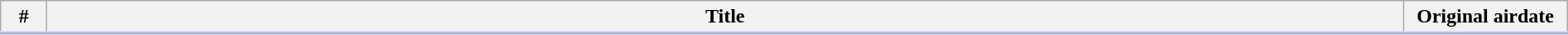<table class="wikitable" style="width:100%; margin:auto; background:#FFF;">
<tr style="border-bottom: 3px solid #CCF">
<th width="30">#</th>
<th>Title</th>
<th width="125">Original airdate</th>
</tr>
<tr>
</tr>
</table>
